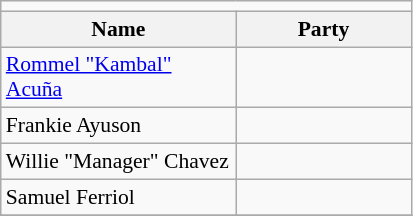<table class=wikitable style="font-size:90%">
<tr>
<td colspan="4" bgcolor=></td>
</tr>
<tr>
<th width=150px>Name</th>
<th colspan="2" width=110px>Party</th>
</tr>
<tr>
<td><a href='#'>Rommel "Kambal" Acuña</a></td>
<td></td>
</tr>
<tr>
<td>Frankie Ayuson</td>
<td></td>
</tr>
<tr>
<td>Willie "Manager" Chavez</td>
<td></td>
</tr>
<tr>
<td>Samuel Ferriol</td>
<td></td>
</tr>
<tr>
</tr>
</table>
